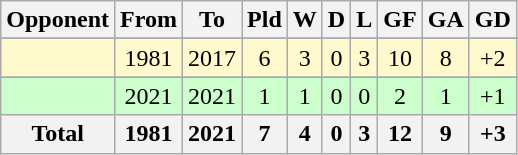<table class="sortable wikitable collapsible collapsed" style="text-align:center;">
<tr>
<th>Opponent</th>
<th>From</th>
<th>To</th>
<th>Pld</th>
<th>W</th>
<th>D</th>
<th>L</th>
<th>GF</th>
<th>GA</th>
<th>GD</th>
</tr>
<tr>
</tr>
<tr bgcolor=FFFACD>
<td align="left"></td>
<td>1981</td>
<td>2017</td>
<td>6</td>
<td>3</td>
<td>0</td>
<td>3</td>
<td>10</td>
<td>8</td>
<td>+2</td>
</tr>
<tr>
</tr>
<tr bgcolor=CCFFCC>
<td align="left"></td>
<td>2021</td>
<td>2021</td>
<td>1</td>
<td>1</td>
<td>0</td>
<td>0</td>
<td>2</td>
<td>1</td>
<td>+1</td>
</tr>
<tr>
<th><strong>Total</strong></th>
<th>1981</th>
<th>2021</th>
<th>7</th>
<th>4</th>
<th>0</th>
<th>3</th>
<th>12</th>
<th>9</th>
<th>+3</th>
</tr>
</table>
